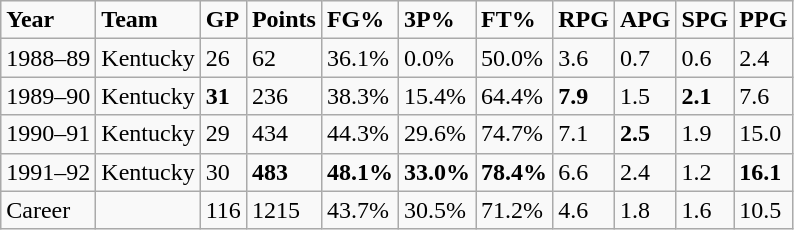<table class="wikitable">
<tr>
<td><strong>Year</strong></td>
<td><strong>Team</strong></td>
<td><strong>GP</strong></td>
<td><strong>Points</strong></td>
<td><strong>FG%</strong></td>
<td><strong>3P%</strong></td>
<td><strong>FT%</strong></td>
<td><strong>RPG</strong></td>
<td><strong>APG</strong></td>
<td><strong>SPG</strong></td>
<td><strong>PPG</strong></td>
</tr>
<tr>
<td>1988–89</td>
<td>Kentucky</td>
<td>26</td>
<td>62</td>
<td>36.1%</td>
<td>0.0%</td>
<td>50.0%</td>
<td>3.6</td>
<td>0.7</td>
<td>0.6</td>
<td>2.4</td>
</tr>
<tr>
<td>1989–90</td>
<td>Kentucky</td>
<td><strong>31</strong></td>
<td>236</td>
<td>38.3%</td>
<td>15.4%</td>
<td>64.4%</td>
<td><strong>7.9</strong></td>
<td>1.5</td>
<td><strong>2.1</strong></td>
<td>7.6</td>
</tr>
<tr>
<td>1990–91</td>
<td>Kentucky</td>
<td>29</td>
<td>434</td>
<td>44.3%</td>
<td>29.6%</td>
<td>74.7%</td>
<td>7.1</td>
<td><strong>2.5</strong></td>
<td>1.9</td>
<td>15.0</td>
</tr>
<tr>
<td>1991–92</td>
<td>Kentucky</td>
<td>30</td>
<td><strong>483</strong></td>
<td><strong>48.1%</strong></td>
<td><strong>33.0%</strong></td>
<td><strong>78.4%</strong></td>
<td>6.6</td>
<td>2.4</td>
<td>1.2</td>
<td><strong>16.1</strong></td>
</tr>
<tr>
<td>Career</td>
<td></td>
<td>116</td>
<td>1215</td>
<td>43.7%</td>
<td>30.5%</td>
<td>71.2%</td>
<td>4.6</td>
<td>1.8</td>
<td>1.6</td>
<td>10.5</td>
</tr>
</table>
